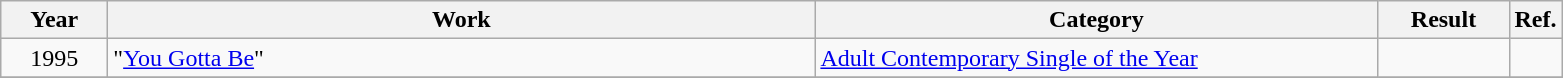<table class="wikitable sortable">
<tr>
<th scope="col" style="width:4em;">Year</th>
<th scope="col" style="width:29em;">Work</th>
<th scope="col" style="width:23em;">Category</th>
<th scope="col" style="width:5em;">Result</th>
<th class=unsortable>Ref.</th>
</tr>
<tr>
<td style="text-align:center;">1995</td>
<td>"<a href='#'>You Gotta Be</a>"</td>
<td><a href='#'>Adult Contemporary Single of the Year</a></td>
<td></td>
<td style="text-align:center;"></td>
</tr>
<tr>
</tr>
</table>
